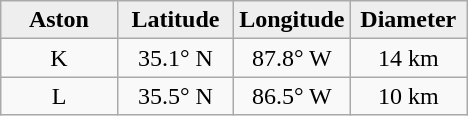<table class="wikitable">
<tr>
<th width="25%" style="background:#eeeeee;">Aston</th>
<th width="25%" style="background:#eeeeee;">Latitude</th>
<th width="25%" style="background:#eeeeee;">Longitude</th>
<th width="25%" style="background:#eeeeee;">Diameter</th>
</tr>
<tr>
<td align="center">K</td>
<td align="center">35.1° N</td>
<td align="center">87.8° W</td>
<td align="center">14 km</td>
</tr>
<tr>
<td align="center">L</td>
<td align="center">35.5° N</td>
<td align="center">86.5° W</td>
<td align="center">10 km</td>
</tr>
</table>
